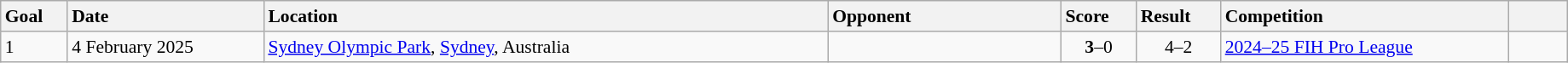<table class="wikitable sortable" style="font-size:90%" width=97%>
<tr>
<th style="width: 25px; text-align: left">Goal</th>
<th style="width: 100px; text-align: left">Date</th>
<th style="width: 300px; text-align: left">Location</th>
<th style="width: 120px; text-align: left">Opponent</th>
<th style="width: 30px; text-align: left">Score</th>
<th style="width: 30px; text-align: left">Result</th>
<th style="width: 150px; text-align: left">Competition</th>
<th style="width: 25px; text-align: left"></th>
</tr>
<tr>
<td>1</td>
<td>4 February 2025</td>
<td><a href='#'>Sydney Olympic Park</a>, <a href='#'>Sydney</a>, Australia</td>
<td></td>
<td align="center"><strong>3</strong>–0</td>
<td align="center">4–2</td>
<td><a href='#'>2024–25 FIH Pro League</a></td>
<td></td>
</tr>
</table>
